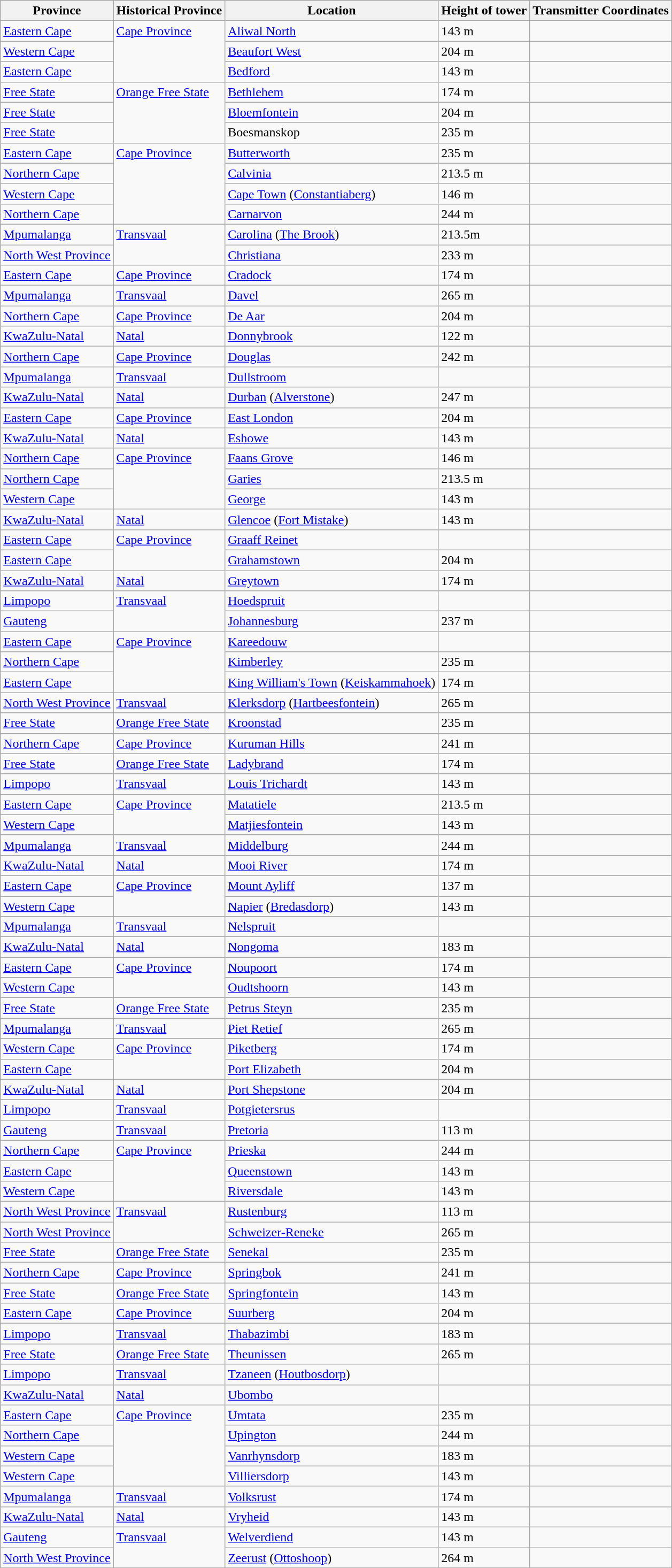<table class="wikitable sortable" style="margin: 1em 1em 1em 0; background: #f9f9f9; border: 1px #aaa solid; border-collapse: collapse">
<tr>
<th>Province</th>
<th>Historical Province</th>
<th>Location</th>
<th>Height of tower</th>
<th>Transmitter Coordinates</th>
</tr>
<tr style="vertical-align: top; text-align: left;">
<td><a href='#'>Eastern Cape</a></td>
<td rowspan="3"><a href='#'>Cape Province</a></td>
<td><a href='#'>Aliwal North</a></td>
<td>143 m</td>
<td></td>
</tr>
<tr style="vertical-align: top; text-align: left;">
<td><a href='#'>Western Cape</a></td>
<td><a href='#'>Beaufort West</a></td>
<td>204 m</td>
<td></td>
</tr>
<tr style="vertical-align: top; text-align: left;">
<td><a href='#'>Eastern Cape</a></td>
<td><a href='#'>Bedford</a></td>
<td>143 m</td>
<td></td>
</tr>
<tr style="vertical-align: top; text-align: left;">
<td><a href='#'>Free State</a></td>
<td rowspan="3"><a href='#'>Orange Free State</a></td>
<td><a href='#'>Bethlehem</a></td>
<td>174 m</td>
<td></td>
</tr>
<tr style="vertical-align: top; text-align: left;">
<td><a href='#'>Free State</a></td>
<td><a href='#'>Bloemfontein</a></td>
<td>204 m</td>
<td></td>
</tr>
<tr style="vertical-align: top; text-align: left;">
<td><a href='#'>Free State</a></td>
<td>Boesmanskop</td>
<td>235 m</td>
<td></td>
</tr>
<tr style="vertical-align: top; text-align: left;">
<td><a href='#'>Eastern Cape</a></td>
<td rowspan="4"><a href='#'>Cape Province</a></td>
<td><a href='#'>Butterworth</a></td>
<td>235 m</td>
<td></td>
</tr>
<tr style="vertical-align: top; text-align: left;">
<td><a href='#'>Northern Cape</a></td>
<td><a href='#'>Calvinia</a></td>
<td>213.5 m</td>
<td></td>
</tr>
<tr style="vertical-align: top; text-align: left;">
<td><a href='#'>Western Cape</a></td>
<td><a href='#'>Cape Town</a> (<a href='#'>Constantiaberg</a>)</td>
<td>146 m</td>
<td></td>
</tr>
<tr style="vertical-align: top; text-align: left;">
<td><a href='#'>Northern Cape</a></td>
<td><a href='#'>Carnarvon</a></td>
<td>244 m</td>
<td></td>
</tr>
<tr style="vertical-align: top; text-align: left;">
<td><a href='#'>Mpumalanga</a></td>
<td rowspan="2"><a href='#'>Transvaal</a></td>
<td><a href='#'>Carolina</a> (<a href='#'>The Brook</a>)</td>
<td>213.5m</td>
<td></td>
</tr>
<tr style="vertical-align: top; text-align: left;">
<td><a href='#'>North West Province</a></td>
<td><a href='#'>Christiana</a></td>
<td>233 m</td>
<td></td>
</tr>
<tr style="vertical-align: top; text-align: left;">
<td><a href='#'>Eastern Cape</a></td>
<td><a href='#'>Cape Province</a></td>
<td><a href='#'>Cradock</a></td>
<td>174 m</td>
<td></td>
</tr>
<tr style="vertical-align: top; text-align: left;">
<td><a href='#'>Mpumalanga</a></td>
<td><a href='#'>Transvaal</a></td>
<td><a href='#'>Davel</a></td>
<td>265 m</td>
<td></td>
</tr>
<tr style="vertical-align: top; text-align: left;">
<td><a href='#'>Northern Cape</a></td>
<td><a href='#'>Cape Province</a></td>
<td><a href='#'>De Aar</a></td>
<td>204 m</td>
<td></td>
</tr>
<tr style="vertical-align: top; text-align: left;">
<td><a href='#'>KwaZulu-Natal</a></td>
<td><a href='#'>Natal</a></td>
<td><a href='#'>Donnybrook</a></td>
<td>122 m</td>
<td></td>
</tr>
<tr style="vertical-align: top; text-align: left;">
<td><a href='#'>Northern Cape</a></td>
<td><a href='#'>Cape Province</a></td>
<td><a href='#'>Douglas</a></td>
<td>242 m</td>
<td></td>
</tr>
<tr style="vertical-align: top; text-align: left;">
<td><a href='#'>Mpumalanga</a></td>
<td><a href='#'>Transvaal</a></td>
<td><a href='#'>Dullstroom</a></td>
<td></td>
<td></td>
</tr>
<tr style="vertical-align: top; text-align: left;">
<td><a href='#'>KwaZulu-Natal</a></td>
<td><a href='#'>Natal</a></td>
<td><a href='#'>Durban</a> (<a href='#'>Alverstone</a>)</td>
<td>247 m</td>
<td></td>
</tr>
<tr style="vertical-align: top; text-align: left;">
<td><a href='#'>Eastern Cape</a></td>
<td><a href='#'>Cape Province</a></td>
<td><a href='#'>East London</a></td>
<td>204 m</td>
<td></td>
</tr>
<tr style="vertical-align: top; text-align: left;">
<td><a href='#'>KwaZulu-Natal</a></td>
<td><a href='#'>Natal</a></td>
<td><a href='#'>Eshowe</a></td>
<td>143 m</td>
<td></td>
</tr>
<tr style="vertical-align: top; text-align: left;">
<td><a href='#'>Northern Cape</a></td>
<td rowspan="3"><a href='#'>Cape Province</a></td>
<td><a href='#'>Faans Grove</a></td>
<td>146 m</td>
<td></td>
</tr>
<tr style="vertical-align: top; text-align: left;">
<td><a href='#'>Northern Cape</a></td>
<td><a href='#'>Garies</a></td>
<td>213.5 m</td>
<td></td>
</tr>
<tr style="vertical-align: top; text-align: left;">
<td><a href='#'>Western Cape</a></td>
<td><a href='#'>George</a></td>
<td>143 m</td>
<td></td>
</tr>
<tr style="vertical-align: top; text-align: left;">
<td><a href='#'>KwaZulu-Natal</a></td>
<td><a href='#'>Natal</a></td>
<td><a href='#'>Glencoe</a> (<a href='#'>Fort Mistake</a>)</td>
<td>143 m</td>
<td></td>
</tr>
<tr style="vertical-align: top; text-align: left;">
<td><a href='#'>Eastern Cape</a></td>
<td rowspan="2"><a href='#'>Cape Province</a></td>
<td><a href='#'>Graaff Reinet</a></td>
<td></td>
<td></td>
</tr>
<tr style="vertical-align: top; text-align: left;">
<td><a href='#'>Eastern Cape</a></td>
<td><a href='#'>Grahamstown</a></td>
<td>204 m</td>
<td></td>
</tr>
<tr style="vertical-align: top; text-align: left;">
<td><a href='#'>KwaZulu-Natal</a></td>
<td><a href='#'>Natal</a></td>
<td><a href='#'>Greytown</a></td>
<td>174 m</td>
<td></td>
</tr>
<tr style="vertical-align: top; text-align: left;">
<td><a href='#'>Limpopo</a></td>
<td rowspan="2"><a href='#'>Transvaal</a></td>
<td><a href='#'>Hoedspruit</a></td>
<td></td>
<td></td>
</tr>
<tr style="vertical-align: top; text-align: left;">
<td><a href='#'>Gauteng</a></td>
<td><a href='#'>Johannesburg</a></td>
<td>237 m</td>
<td></td>
</tr>
<tr style="vertical-align: top; text-align: left;">
<td><a href='#'>Eastern Cape</a></td>
<td rowspan="3"><a href='#'>Cape Province</a></td>
<td><a href='#'>Kareedouw</a></td>
<td></td>
<td></td>
</tr>
<tr style="vertical-align: top; text-align: left;">
<td><a href='#'>Northern Cape</a></td>
<td><a href='#'>Kimberley</a></td>
<td>235 m</td>
<td></td>
</tr>
<tr style="vertical-align: top; text-align: left;">
<td><a href='#'>Eastern Cape</a></td>
<td><a href='#'>King William's Town</a> (<a href='#'>Keiskammahoek</a>)</td>
<td>174 m</td>
<td></td>
</tr>
<tr style="vertical-align: top; text-align: left;">
<td><a href='#'>North West Province</a></td>
<td><a href='#'>Transvaal</a></td>
<td><a href='#'>Klerksdorp</a> (<a href='#'>Hartbeesfontein</a>)</td>
<td>265 m</td>
<td></td>
</tr>
<tr style="vertical-align: top; text-align: left;">
<td><a href='#'>Free State</a></td>
<td><a href='#'>Orange Free State</a></td>
<td><a href='#'>Kroonstad</a></td>
<td>235 m</td>
<td></td>
</tr>
<tr style="vertical-align: top; text-align: left;">
<td><a href='#'>Northern Cape</a></td>
<td><a href='#'>Cape Province</a></td>
<td><a href='#'>Kuruman Hills</a></td>
<td>241 m</td>
<td></td>
</tr>
<tr style="vertical-align: top; text-align: left;">
<td><a href='#'>Free State</a></td>
<td><a href='#'>Orange Free State</a></td>
<td><a href='#'>Ladybrand</a></td>
<td>174 m</td>
<td></td>
</tr>
<tr style="vertical-align: top; text-align: left;">
<td><a href='#'>Limpopo</a></td>
<td><a href='#'>Transvaal</a></td>
<td><a href='#'>Louis Trichardt</a></td>
<td>143 m</td>
<td></td>
</tr>
<tr style="vertical-align: top; text-align: left;">
<td><a href='#'>Eastern Cape</a></td>
<td rowspan="2"><a href='#'>Cape Province</a></td>
<td><a href='#'>Matatiele</a></td>
<td>213.5 m</td>
<td></td>
</tr>
<tr style="vertical-align: top; text-align: left;">
<td><a href='#'>Western Cape</a></td>
<td><a href='#'>Matjiesfontein</a></td>
<td>143 m</td>
<td></td>
</tr>
<tr style="vertical-align: top; text-align: left;">
<td><a href='#'>Mpumalanga</a></td>
<td><a href='#'>Transvaal</a></td>
<td><a href='#'>Middelburg</a></td>
<td>244 m</td>
<td></td>
</tr>
<tr style="vertical-align: top; text-align: left;">
<td><a href='#'>KwaZulu-Natal</a></td>
<td><a href='#'>Natal</a></td>
<td><a href='#'>Mooi River</a></td>
<td>174 m</td>
<td></td>
</tr>
<tr style="vertical-align: top; text-align: left;">
<td><a href='#'>Eastern Cape</a></td>
<td rowspan="2"><a href='#'>Cape Province</a></td>
<td><a href='#'>Mount Ayliff</a></td>
<td>137 m</td>
<td></td>
</tr>
<tr style="vertical-align: top; text-align: left;">
<td><a href='#'>Western Cape</a></td>
<td><a href='#'>Napier</a> (<a href='#'>Bredasdorp</a>)</td>
<td>143 m</td>
<td></td>
</tr>
<tr style="vertical-align: top; text-align: left;">
<td><a href='#'>Mpumalanga</a></td>
<td><a href='#'>Transvaal</a></td>
<td><a href='#'>Nelspruit</a></td>
<td></td>
<td></td>
</tr>
<tr style="vertical-align: top; text-align: left;">
<td><a href='#'>KwaZulu-Natal</a></td>
<td><a href='#'>Natal</a></td>
<td><a href='#'>Nongoma</a></td>
<td>183 m</td>
<td></td>
</tr>
<tr style="vertical-align: top; text-align: left;">
<td><a href='#'>Eastern Cape</a></td>
<td rowspan="2"><a href='#'>Cape Province</a></td>
<td><a href='#'>Noupoort</a></td>
<td>174 m</td>
<td></td>
</tr>
<tr style="vertical-align: top; text-align: left;">
<td><a href='#'>Western Cape</a></td>
<td><a href='#'>Oudtshoorn</a></td>
<td>143 m</td>
<td></td>
</tr>
<tr style="vertical-align: top; text-align: left;">
<td><a href='#'>Free State</a></td>
<td><a href='#'>Orange Free State</a></td>
<td><a href='#'>Petrus Steyn</a></td>
<td>235 m</td>
<td></td>
</tr>
<tr style="vertical-align: top; text-align: left;">
<td><a href='#'>Mpumalanga</a></td>
<td><a href='#'>Transvaal</a></td>
<td><a href='#'>Piet Retief</a></td>
<td>265 m</td>
<td></td>
</tr>
<tr style="vertical-align: top; text-align: left;">
<td><a href='#'>Western Cape</a></td>
<td rowspan="2"><a href='#'>Cape Province</a></td>
<td><a href='#'>Piketberg</a></td>
<td>174 m</td>
<td></td>
</tr>
<tr style="vertical-align: top; text-align: left;">
<td><a href='#'>Eastern Cape</a></td>
<td><a href='#'>Port Elizabeth</a></td>
<td>204 m</td>
<td></td>
</tr>
<tr style="vertical-align: top; text-align: left;">
<td><a href='#'>KwaZulu-Natal</a></td>
<td><a href='#'>Natal</a></td>
<td><a href='#'>Port Shepstone</a></td>
<td>204 m</td>
<td></td>
</tr>
<tr style="vertical-align: top; text-align: left;">
<td><a href='#'>Limpopo</a></td>
<td><a href='#'>Transvaal</a></td>
<td><a href='#'>Potgietersrus</a></td>
<td></td>
<td></td>
</tr>
<tr style="vertical-align: top; text-align: left;">
<td><a href='#'>Gauteng</a></td>
<td><a href='#'>Transvaal</a></td>
<td><a href='#'>Pretoria</a></td>
<td>113 m</td>
<td></td>
</tr>
<tr style="vertical-align: top; text-align: left;">
<td><a href='#'>Northern Cape</a></td>
<td rowspan="3"><a href='#'>Cape Province</a></td>
<td><a href='#'>Prieska</a></td>
<td>244 m</td>
<td></td>
</tr>
<tr style="vertical-align: top; text-align: left;">
<td><a href='#'>Eastern Cape</a></td>
<td><a href='#'>Queenstown</a></td>
<td>143 m</td>
<td></td>
</tr>
<tr style="vertical-align: top; text-align: left;">
<td><a href='#'>Western Cape</a></td>
<td><a href='#'>Riversdale</a></td>
<td>143 m</td>
<td></td>
</tr>
<tr style="vertical-align: top; text-align: left;">
<td><a href='#'>North West Province</a></td>
<td rowspan="2"><a href='#'>Transvaal</a></td>
<td><a href='#'>Rustenburg</a></td>
<td>113 m</td>
<td></td>
</tr>
<tr style="vertical-align: top; text-align: left;">
<td><a href='#'>North West Province</a></td>
<td><a href='#'>Schweizer-Reneke</a></td>
<td>265 m</td>
<td></td>
</tr>
<tr style="vertical-align: top; text-align: left;">
<td><a href='#'>Free State</a></td>
<td><a href='#'>Orange Free State</a></td>
<td><a href='#'>Senekal</a></td>
<td>235 m</td>
<td></td>
</tr>
<tr style="vertical-align: top; text-align: left;">
<td><a href='#'>Northern Cape</a></td>
<td><a href='#'>Cape Province</a></td>
<td><a href='#'>Springbok</a></td>
<td>241 m</td>
<td></td>
</tr>
<tr style="vertical-align: top; text-align: left;">
<td><a href='#'>Free State</a></td>
<td><a href='#'>Orange Free State</a></td>
<td><a href='#'>Springfontein</a></td>
<td>143 m</td>
<td></td>
</tr>
<tr style="vertical-align: top; text-align: left;">
<td><a href='#'>Eastern Cape</a></td>
<td><a href='#'>Cape Province</a></td>
<td><a href='#'>Suurberg</a></td>
<td>204 m</td>
<td></td>
</tr>
<tr style="vertical-align: top; text-align: left;">
<td><a href='#'>Limpopo</a></td>
<td><a href='#'>Transvaal</a></td>
<td><a href='#'>Thabazimbi</a></td>
<td>183 m</td>
<td></td>
</tr>
<tr style="vertical-align: top; text-align: left;">
<td><a href='#'>Free State</a></td>
<td><a href='#'>Orange Free State</a></td>
<td><a href='#'>Theunissen</a></td>
<td>265 m</td>
<td></td>
</tr>
<tr style="vertical-align: top; text-align: left;">
<td><a href='#'>Limpopo</a></td>
<td><a href='#'>Transvaal</a></td>
<td><a href='#'>Tzaneen</a> (<a href='#'>Houtbosdorp</a>)</td>
<td></td>
<td></td>
</tr>
<tr style="vertical-align: top; text-align: left;">
<td><a href='#'>KwaZulu-Natal</a></td>
<td><a href='#'>Natal</a></td>
<td><a href='#'>Ubombo</a></td>
<td></td>
<td></td>
</tr>
<tr style="vertical-align: top; text-align: left;">
<td><a href='#'>Eastern Cape</a></td>
<td rowspan="4"><a href='#'>Cape Province</a></td>
<td><a href='#'>Umtata</a></td>
<td>235 m</td>
<td></td>
</tr>
<tr style="vertical-align: top; text-align: left;">
<td><a href='#'>Northern Cape</a></td>
<td><a href='#'>Upington</a></td>
<td>244 m</td>
<td></td>
</tr>
<tr style="vertical-align: top; text-align: left;">
<td><a href='#'>Western Cape</a></td>
<td><a href='#'>Vanrhynsdorp</a></td>
<td>183 m</td>
<td></td>
</tr>
<tr style="vertical-align: top; text-align: left;">
<td><a href='#'>Western Cape</a></td>
<td><a href='#'>Villiersdorp</a></td>
<td>143 m</td>
<td></td>
</tr>
<tr style="vertical-align: top; text-align: left;">
<td><a href='#'>Mpumalanga</a></td>
<td><a href='#'>Transvaal</a></td>
<td><a href='#'>Volksrust</a></td>
<td>174 m</td>
<td></td>
</tr>
<tr style="vertical-align: top; text-align: left;">
<td><a href='#'>KwaZulu-Natal</a></td>
<td><a href='#'>Natal</a></td>
<td><a href='#'>Vryheid</a></td>
<td>143 m</td>
<td></td>
</tr>
<tr style="vertical-align: top; text-align: left;">
<td><a href='#'>Gauteng</a></td>
<td rowspan="2"><a href='#'>Transvaal</a></td>
<td><a href='#'>Welverdiend</a></td>
<td>143 m</td>
<td></td>
</tr>
<tr style="vertical-align: top; text-align: left;">
<td><a href='#'>North West Province</a></td>
<td><a href='#'>Zeerust</a> (<a href='#'>Ottoshoop</a>)</td>
<td>264 m</td>
<td></td>
</tr>
<tr style="vertical-align: top; text-align: left;">
</tr>
</table>
